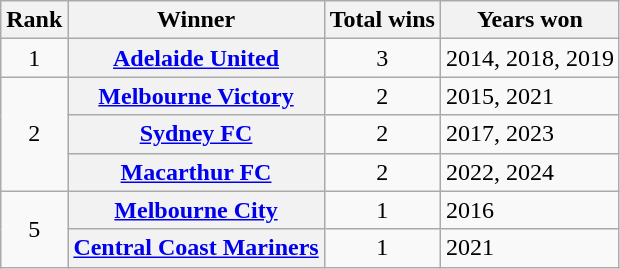<table class="wikitable plainrowheaders">
<tr>
<th scope="col">Rank</th>
<th scope="col">Winner</th>
<th scope="col">Total wins</th>
<th scope="col">Years won</th>
</tr>
<tr>
<td style="text-align:center;">1</td>
<th scope="row"><a href='#'>Adelaide United</a></th>
<td style="text-align:center;">3</td>
<td>2014, 2018, 2019</td>
</tr>
<tr>
<td rowspan="3" style="text-align:center;">2</td>
<th scope="row"><a href='#'>Melbourne Victory</a></th>
<td style="text-align:center;">2</td>
<td>2015, 2021</td>
</tr>
<tr>
<th scope="row"><a href='#'>Sydney FC</a></th>
<td style="text-align:center;">2</td>
<td>2017, 2023</td>
</tr>
<tr>
<th scope="row"><a href='#'>Macarthur FC</a></th>
<td style="text-align:center;">2</td>
<td>2022, 2024</td>
</tr>
<tr>
<td rowspan="2" style="text-align:center;">5</td>
<th scope="row"><a href='#'>Melbourne City</a></th>
<td style="text-align:center;">1</td>
<td>2016</td>
</tr>
<tr>
<th scope="row"><a href='#'>Central Coast Mariners</a></th>
<td style="text-align:center;">1</td>
<td>2021</td>
</tr>
</table>
